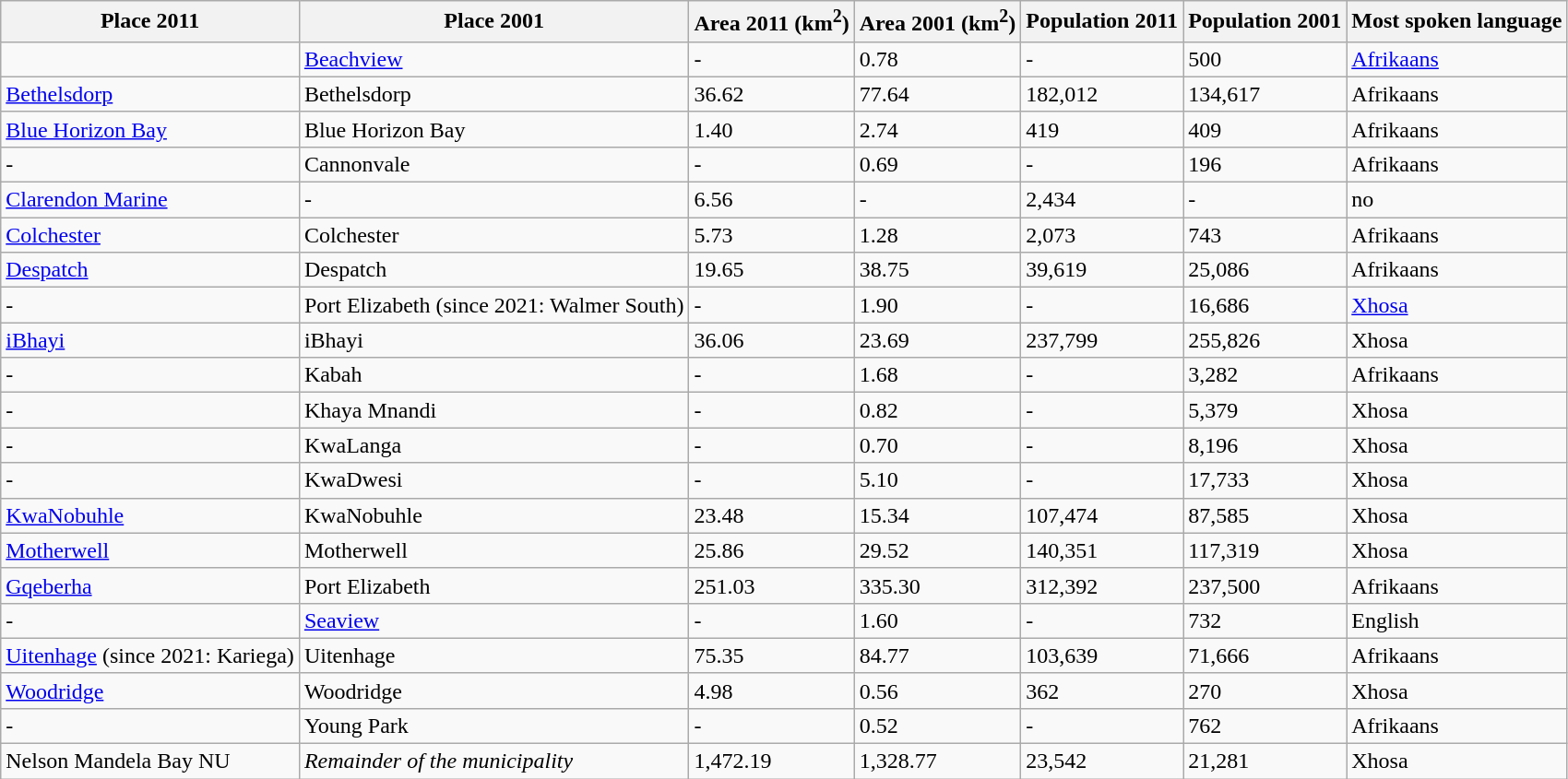<table class="wikitable sortable">
<tr>
<th>Place 2011</th>
<th>Place 2001</th>
<th>Area 2011 (km<sup>2</sup>)</th>
<th>Area 2001 (km<sup>2</sup>)</th>
<th>Population 2011</th>
<th>Population 2001</th>
<th>Most spoken language</th>
</tr>
<tr>
<td></td>
<td><a href='#'>Beachview</a></td>
<td>-</td>
<td>0.78</td>
<td>-</td>
<td>500</td>
<td><a href='#'>Afrikaans</a></td>
</tr>
<tr>
<td><a href='#'>Bethelsdorp</a></td>
<td>Bethelsdorp</td>
<td>36.62</td>
<td>77.64</td>
<td>182,012</td>
<td>134,617</td>
<td>Afrikaans</td>
</tr>
<tr>
<td><a href='#'>Blue Horizon Bay</a></td>
<td>Blue Horizon Bay</td>
<td>1.40</td>
<td>2.74</td>
<td>419</td>
<td>409</td>
<td>Afrikaans</td>
</tr>
<tr>
<td>-</td>
<td>Cannonvale</td>
<td>-</td>
<td>0.69</td>
<td>-</td>
<td>196</td>
<td>Afrikaans</td>
</tr>
<tr>
<td><a href='#'>Clarendon Marine</a></td>
<td>-</td>
<td>6.56</td>
<td>-</td>
<td>2,434</td>
<td>-</td>
<td>no</td>
</tr>
<tr>
<td><a href='#'>Colchester</a></td>
<td>Colchester</td>
<td>5.73</td>
<td>1.28</td>
<td>2,073</td>
<td>743</td>
<td>Afrikaans</td>
</tr>
<tr>
<td><a href='#'>Despatch</a></td>
<td>Despatch</td>
<td>19.65</td>
<td>38.75</td>
<td>39,619</td>
<td>25,086</td>
<td>Afrikaans</td>
</tr>
<tr>
<td>-</td>
<td>Port Elizabeth (since 2021: Walmer South)</td>
<td>-</td>
<td>1.90</td>
<td>-</td>
<td>16,686</td>
<td><a href='#'>Xhosa</a></td>
</tr>
<tr>
<td><a href='#'>iBhayi</a></td>
<td>iBhayi</td>
<td>36.06</td>
<td>23.69</td>
<td>237,799</td>
<td>255,826</td>
<td>Xhosa</td>
</tr>
<tr>
<td>-</td>
<td>Kabah</td>
<td>-</td>
<td>1.68</td>
<td>-</td>
<td>3,282</td>
<td>Afrikaans</td>
</tr>
<tr>
<td>-</td>
<td>Khaya Mnandi</td>
<td>-</td>
<td>0.82</td>
<td>-</td>
<td>5,379</td>
<td>Xhosa</td>
</tr>
<tr>
<td>-</td>
<td>KwaLanga</td>
<td>-</td>
<td>0.70</td>
<td>-</td>
<td>8,196</td>
<td>Xhosa</td>
</tr>
<tr>
<td>-</td>
<td>KwaDwesi</td>
<td>-</td>
<td>5.10</td>
<td>-</td>
<td>17,733</td>
<td>Xhosa</td>
</tr>
<tr>
<td><a href='#'>KwaNobuhle</a></td>
<td>KwaNobuhle</td>
<td>23.48</td>
<td>15.34</td>
<td>107,474</td>
<td>87,585</td>
<td>Xhosa</td>
</tr>
<tr>
<td><a href='#'>Motherwell</a></td>
<td>Motherwell</td>
<td>25.86</td>
<td>29.52</td>
<td>140,351</td>
<td>117,319</td>
<td>Xhosa</td>
</tr>
<tr>
<td><a href='#'>Gqeberha</a></td>
<td>Port Elizabeth</td>
<td>251.03</td>
<td>335.30</td>
<td>312,392</td>
<td>237,500</td>
<td>Afrikaans</td>
</tr>
<tr>
<td>-</td>
<td><a href='#'>Seaview</a></td>
<td>-</td>
<td>1.60</td>
<td>-</td>
<td>732</td>
<td>English</td>
</tr>
<tr>
<td><a href='#'>Uitenhage</a> (since 2021: Kariega)</td>
<td>Uitenhage</td>
<td>75.35</td>
<td>84.77</td>
<td>103,639</td>
<td>71,666</td>
<td>Afrikaans</td>
</tr>
<tr>
<td><a href='#'>Woodridge</a></td>
<td>Woodridge</td>
<td>4.98</td>
<td>0.56</td>
<td>362</td>
<td>270</td>
<td>Xhosa</td>
</tr>
<tr>
<td>-</td>
<td>Young Park</td>
<td>-</td>
<td>0.52</td>
<td>-</td>
<td>762</td>
<td>Afrikaans</td>
</tr>
<tr>
<td>Nelson Mandela Bay NU</td>
<td><em>Remainder of the municipality</em></td>
<td>1,472.19</td>
<td>1,328.77</td>
<td>23,542</td>
<td>21,281</td>
<td>Xhosa</td>
</tr>
</table>
